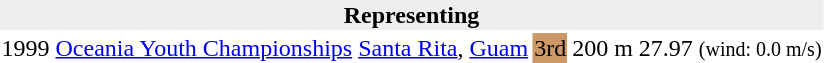<table>
<tr>
<th bgcolor="#eeeeee" colspan="6">Representing </th>
</tr>
<tr>
<td>1999</td>
<td><a href='#'>Oceania Youth Championships</a></td>
<td><a href='#'>Santa Rita</a>, <a href='#'>Guam</a></td>
<td bgcolor=cc9966>3rd</td>
<td>200 m</td>
<td>27.97 <small>(wind: 0.0 m/s)</small></td>
</tr>
</table>
